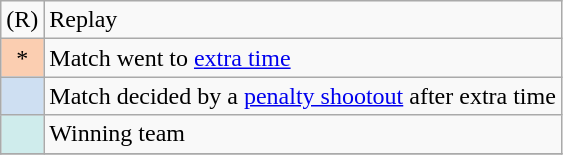<table class="wikitable">
<tr>
<td align=center>(R)</td>
<td>Replay</td>
</tr>
<tr>
<td align=center style="background-color:#FBCEB1">*</td>
<td>Match went to <a href='#'>extra time</a></td>
</tr>
<tr>
<td align=center style="background-color:#cedff2"></td>
<td>Match decided by a <a href='#'>penalty shootout</a> after extra time</td>
</tr>
<tr>
<td align=center style="background-color:#cfecec"></td>
<td>Winning team</td>
</tr>
<tr>
</tr>
</table>
